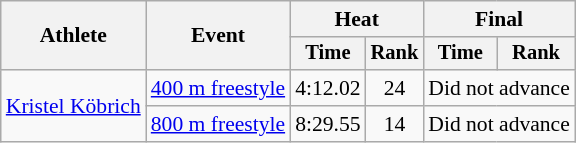<table class=wikitable style="font-size:90%">
<tr>
<th rowspan="2">Athlete</th>
<th rowspan="2">Event</th>
<th colspan="2">Heat</th>
<th colspan="2">Final</th>
</tr>
<tr style="font-size:95%">
<th>Time</th>
<th>Rank</th>
<th>Time</th>
<th>Rank</th>
</tr>
<tr align=center>
<td align=left rowspan=2><a href='#'>Kristel Köbrich</a></td>
<td align=left><a href='#'>400 m freestyle</a></td>
<td>4:12.02</td>
<td>24</td>
<td colspan=2>Did not advance</td>
</tr>
<tr align=center>
<td align=left><a href='#'>800 m freestyle</a></td>
<td>8:29.55</td>
<td>14</td>
<td colspan=2>Did not advance</td>
</tr>
</table>
